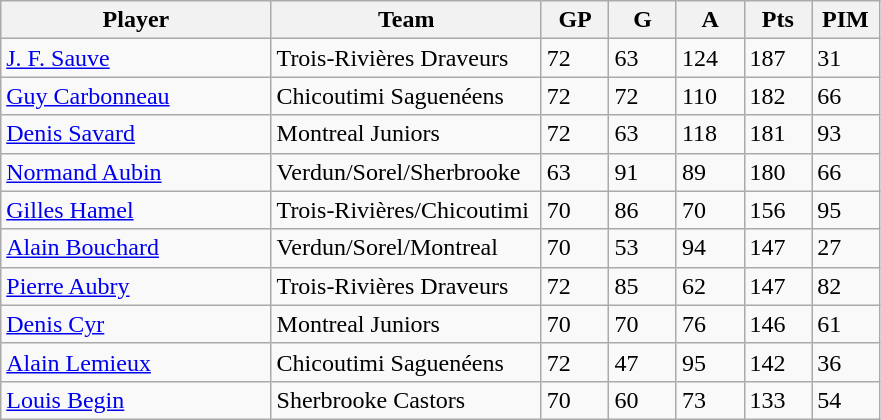<table class="wikitable">
<tr>
<th bgcolor="#DDDDFF" width="30%">Player</th>
<th bgcolor="#DDDDFF" width="30%">Team</th>
<th bgcolor="#DDDDFF" width="7.5%">GP</th>
<th bgcolor="#DDDDFF" width="7.5%">G</th>
<th bgcolor="#DDDDFF" width="7.5%">A</th>
<th bgcolor="#DDDDFF" width="7.5%">Pts</th>
<th bgcolor="#DDDDFF" width="7.5%">PIM</th>
</tr>
<tr>
<td><a href='#'>J. F. Sauve</a></td>
<td>Trois-Rivières Draveurs</td>
<td>72</td>
<td>63</td>
<td>124</td>
<td>187</td>
<td>31</td>
</tr>
<tr>
<td><a href='#'>Guy Carbonneau</a></td>
<td>Chicoutimi Saguenéens</td>
<td>72</td>
<td>72</td>
<td>110</td>
<td>182</td>
<td>66</td>
</tr>
<tr>
<td><a href='#'>Denis Savard</a></td>
<td>Montreal Juniors</td>
<td>72</td>
<td>63</td>
<td>118</td>
<td>181</td>
<td>93</td>
</tr>
<tr>
<td><a href='#'>Normand Aubin</a></td>
<td>Verdun/Sorel/Sherbrooke</td>
<td>63</td>
<td>91</td>
<td>89</td>
<td>180</td>
<td>66</td>
</tr>
<tr>
<td><a href='#'>Gilles Hamel</a></td>
<td>Trois-Rivières/Chicoutimi</td>
<td>70</td>
<td>86</td>
<td>70</td>
<td>156</td>
<td>95</td>
</tr>
<tr>
<td><a href='#'>Alain Bouchard</a></td>
<td>Verdun/Sorel/Montreal</td>
<td>70</td>
<td>53</td>
<td>94</td>
<td>147</td>
<td>27</td>
</tr>
<tr>
<td><a href='#'>Pierre Aubry</a></td>
<td>Trois-Rivières Draveurs</td>
<td>72</td>
<td>85</td>
<td>62</td>
<td>147</td>
<td>82</td>
</tr>
<tr>
<td><a href='#'>Denis Cyr</a></td>
<td>Montreal Juniors</td>
<td>70</td>
<td>70</td>
<td>76</td>
<td>146</td>
<td>61</td>
</tr>
<tr>
<td><a href='#'>Alain Lemieux</a></td>
<td>Chicoutimi Saguenéens</td>
<td>72</td>
<td>47</td>
<td>95</td>
<td>142</td>
<td>36</td>
</tr>
<tr>
<td><a href='#'>Louis Begin</a></td>
<td>Sherbrooke Castors</td>
<td>70</td>
<td>60</td>
<td>73</td>
<td>133</td>
<td>54</td>
</tr>
</table>
